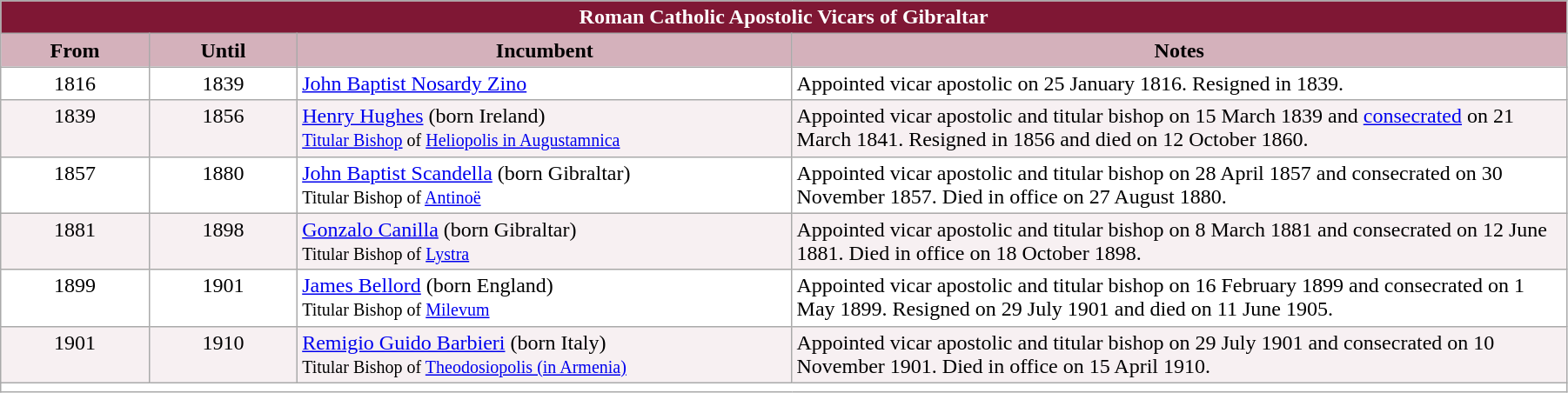<table class="wikitable" style="width:95%; border:1">
<tr>
<th colspan="4" style="background-color: #7F1734; color: white;">Roman Catholic Apostolic Vicars of Gibraltar</th>
</tr>
<tr valign=center>
<th style="background-color:#D4B1BB" width="9%">From</th>
<th style="background-color:#D4B1BB" width="9%">Until</th>
<th style="background-color:#D4B1BB" width="30%">Incumbent</th>
<th style="background-color:#D4B1BB" width="47%">Notes</th>
</tr>
<tr valign=top bgcolor="white">
<td align="center">1816</td>
<td align="center">1839</td>
<td><a href='#'>John Baptist Nosardy Zino</a></td>
<td>Appointed vicar apostolic on 25 January 1816. Resigned in 1839.</td>
</tr>
<tr valign=top bgcolor="#F7F0F2">
<td align="center">1839</td>
<td align="center">1856</td>
<td><a href='#'>Henry Hughes</a> (born Ireland)<br><small><a href='#'>Titular Bishop</a> of <a href='#'>Heliopolis in Augustamnica</a></small></td>
<td>Appointed vicar apostolic and titular bishop on 15 March 1839 and <a href='#'>consecrated</a> on 21 March 1841. Resigned in 1856 and died on 12 October 1860.</td>
</tr>
<tr valign=top bgcolor="white">
<td align="center">1857</td>
<td align="center">1880</td>
<td><a href='#'>John Baptist Scandella</a> (born Gibraltar)<br><small>Titular Bishop of <a href='#'>Antinoë</a></small></td>
<td>Appointed vicar apostolic and titular bishop on 28 April 1857 and consecrated on 30 November 1857. Died in office on 27 August 1880.</td>
</tr>
<tr valign=top bgcolor="#F7F0F2">
<td align="center">1881</td>
<td align="center">1898</td>
<td><a href='#'>Gonzalo Canilla</a> (born Gibraltar)<br><small>Titular Bishop of <a href='#'>Lystra</a></small></td>
<td>Appointed vicar apostolic and titular bishop on 8 March 1881 and consecrated on 12 June 1881. Died in office on 18 October 1898.</td>
</tr>
<tr valign=top bgcolor="white">
<td align="center">1899</td>
<td align="center">1901</td>
<td><a href='#'>James Bellord</a> (born England)<br><small>Titular Bishop of <a href='#'>Milevum</a> </small></td>
<td>Appointed vicar apostolic and titular bishop on 16 February 1899 and consecrated on 1 May 1899. Resigned on 29 July 1901 and died on 11 June 1905.</td>
</tr>
<tr valign=top bgcolor="#F7F0F2">
<td align="center">1901</td>
<td align="center">1910</td>
<td><a href='#'>Remigio Guido Barbieri</a> (born Italy)<br><small>Titular Bishop of <a href='#'>Theodosiopolis (in Armenia)</a></small></td>
<td>Appointed vicar apostolic and titular bishop on 29 July 1901 and consecrated on 10 November 1901. Died in office on 15 April 1910.</td>
</tr>
<tr valign=top bgcolor="white">
<td align="center" colspan="4"></td>
</tr>
</table>
